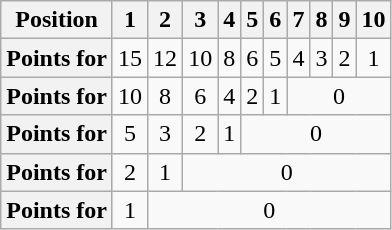<table class="wikitable floatright" style="text-align: center">
<tr>
<th scope="col">Position</th>
<th scope="col">1</th>
<th scope="col">2</th>
<th scope="col">3</th>
<th scope="col">4</th>
<th scope="col">5</th>
<th scope="col">6</th>
<th scope="col">7</th>
<th scope="col">8</th>
<th scope="col">9</th>
<th scope="col">10</th>
</tr>
<tr>
<th scope="row">Points for </th>
<td>15</td>
<td>12</td>
<td>10</td>
<td>8</td>
<td>6</td>
<td>5</td>
<td>4</td>
<td>3</td>
<td>2</td>
<td>1</td>
</tr>
<tr>
<th scope="row">Points for </th>
<td>10</td>
<td>8</td>
<td>6</td>
<td>4</td>
<td>2</td>
<td>1</td>
<td colspan=4>0</td>
</tr>
<tr>
<th scope="row">Points for </th>
<td>5</td>
<td>3</td>
<td>2</td>
<td>1</td>
<td colspan=6>0</td>
</tr>
<tr>
<th scope="row">Points for </th>
<td>2</td>
<td>1</td>
<td colspan=8>0</td>
</tr>
<tr>
<th scope="row">Points for </th>
<td>1</td>
<td colspan=9>0</td>
</tr>
</table>
